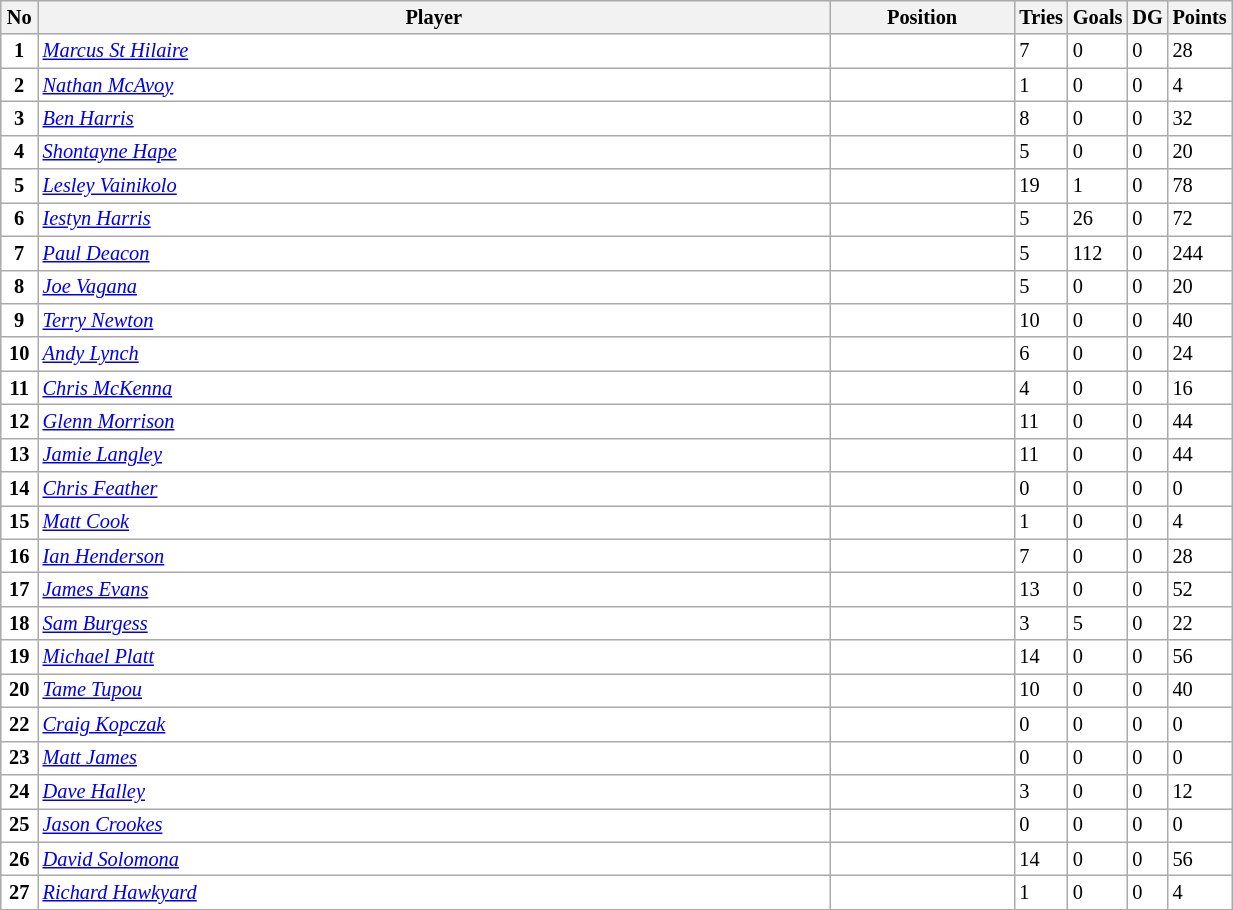<table class="wikitable sortable"  style="width:65%; font-size:85%;">
<tr style="background:#efefef;">
<th width=3%>No</th>
<th !width=47%>Player</th>
<th width=15%>Position</th>
<th style="width:20px;">Tries</th>
<th style="width:20px;">Goals</th>
<th style="width:20px;">DG</th>
<th style="width:20px;">Points</th>
</tr>
<tr style="background:#fff;">
<td align=center><strong>1</strong></td>
<td><em><a href='#'>Marcus St Hilaire</a></em></td>
<td align=center></td>
<td align=centre>7</td>
<td align=centre>0</td>
<td align=centre>0</td>
<td align=centre>28</td>
</tr>
<tr style="background:#fff;">
<td align=center><strong>2</strong></td>
<td><em><a href='#'>Nathan McAvoy</a></em></td>
<td align=center></td>
<td align=centre>1</td>
<td align=centre>0</td>
<td align=centre>0</td>
<td align=centre>4</td>
</tr>
<tr style="background:#fff;">
<td align=center><strong>3</strong></td>
<td><em><a href='#'>Ben Harris</a></em></td>
<td align=center></td>
<td align=centre>8</td>
<td align=centre>0</td>
<td align=centre>0</td>
<td align=centre>32</td>
</tr>
<tr style="background:#fff;">
<td align=center><strong>4</strong></td>
<td><em><a href='#'>Shontayne Hape</a></em></td>
<td align=center></td>
<td align=centre>5</td>
<td align=centre>0</td>
<td align=centre>0</td>
<td align=centre>20</td>
</tr>
<tr style="background:#fff;">
<td align=center><strong>5</strong></td>
<td><em><a href='#'>Lesley Vainikolo</a></em></td>
<td align=center></td>
<td align=centre>19</td>
<td align=centre>1</td>
<td align=centre>0</td>
<td align=centre>78</td>
</tr>
<tr style="background:#fff;">
<td align=center><strong>6</strong></td>
<td><em><a href='#'>Iestyn Harris</a></em></td>
<td align=center></td>
<td align=centre>5</td>
<td align=centre>26</td>
<td align=centre>0</td>
<td align=centre>72</td>
</tr>
<tr style="background:#fff;">
<td align=center><strong>7</strong></td>
<td><em><a href='#'>Paul Deacon</a></em></td>
<td align=center></td>
<td align=centre>5</td>
<td align=centre>112</td>
<td align=centre>0</td>
<td align=centre>244</td>
</tr>
<tr style="background:#fff;">
<td align=center><strong>8</strong></td>
<td><em><a href='#'>Joe Vagana</a></em></td>
<td align=center></td>
<td align=centre>5</td>
<td align=centre>0</td>
<td align=centre>0</td>
<td align=centre>20</td>
</tr>
<tr style="background:#fff;">
<td align=center><strong>9</strong></td>
<td><em><a href='#'>Terry Newton</a></em></td>
<td align=center></td>
<td align=centre>10</td>
<td align=centre>0</td>
<td align=centre>0</td>
<td align=centre>40</td>
</tr>
<tr style="background:#fff;">
<td align=center><strong>10</strong></td>
<td><em><a href='#'>Andy Lynch</a></em></td>
<td align=center></td>
<td align=centre>6</td>
<td align=centre>0</td>
<td align=centre>0</td>
<td align=centre>24</td>
</tr>
<tr style="background:#fff;">
<td align=center><strong>11</strong></td>
<td><em><a href='#'>Chris McKenna</a></em></td>
<td align=center></td>
<td align=centre>4</td>
<td align=centre>0</td>
<td align=centre>0</td>
<td align=centre>16</td>
</tr>
<tr style="background:#fff;">
<td align=center><strong>12</strong></td>
<td><em><a href='#'>Glenn Morrison</a></em></td>
<td align=center></td>
<td align=centre>11</td>
<td align=centre>0</td>
<td align=centre>0</td>
<td align=centre>44</td>
</tr>
<tr style="background:#fff;">
<td align=center><strong>13</strong></td>
<td><em><a href='#'>Jamie Langley</a></em></td>
<td align=center></td>
<td align=centre>11</td>
<td align=centre>0</td>
<td align=centre>0</td>
<td align=centre>44</td>
</tr>
<tr style="background:#fff;">
<td align=center><strong>14</strong></td>
<td><em><a href='#'>Chris Feather</a></em></td>
<td align=center></td>
<td align=centre>0</td>
<td align=centre>0</td>
<td align=centre>0</td>
<td align=centre>0</td>
</tr>
<tr style="background:#fff;">
<td align=center><strong>15</strong></td>
<td><em><a href='#'>Matt Cook</a></em></td>
<td align=center></td>
<td align=centre>1</td>
<td align=centre>0</td>
<td align=centre>0</td>
<td align=centre>4</td>
</tr>
<tr style="background:#fff;">
<td align=center><strong>16</strong></td>
<td><em><a href='#'>Ian Henderson</a></em></td>
<td align=center></td>
<td align=centre>7</td>
<td align=centre>0</td>
<td align=centre>0</td>
<td align=centre>28</td>
</tr>
<tr style="background:#fff;">
<td align=center><strong>17</strong></td>
<td><em><a href='#'>James Evans</a></em></td>
<td align=center></td>
<td align=centre>13</td>
<td align=centre>0</td>
<td align=centre>0</td>
<td align=centre>52</td>
</tr>
<tr style="background:#fff;">
<td align=center><strong>18</strong></td>
<td><em><a href='#'>Sam Burgess</a></em></td>
<td align=center></td>
<td align=centre>3</td>
<td align=centre>5</td>
<td align=centre>0</td>
<td align=centre>22</td>
</tr>
<tr style="background:#fff;">
<td align=center><strong>19</strong></td>
<td><em><a href='#'>Michael Platt</a></em></td>
<td align=center></td>
<td align=centre>14</td>
<td align=centre>0</td>
<td align=centre>0</td>
<td align=centre>56</td>
</tr>
<tr style="background:#fff;">
<td align=center><strong>20</strong></td>
<td><em><a href='#'>Tame Tupou</a></em></td>
<td align=center></td>
<td align=centre>10</td>
<td align=centre>0</td>
<td align=centre>0</td>
<td align=centre>40</td>
</tr>
<tr style="background:#fff;">
<td align=center><strong>22</strong></td>
<td><em><a href='#'>Craig Kopczak</a></em></td>
<td align=center></td>
<td align=centre>0</td>
<td align=centre>0</td>
<td align=centre>0</td>
<td align=centre>0</td>
</tr>
<tr style="background:#fff;">
<td align=center><strong>23</strong></td>
<td><em><a href='#'>Matt James</a></em></td>
<td align=center></td>
<td align=centre>0</td>
<td align=centre>0</td>
<td align=centre>0</td>
<td align=centre>0</td>
</tr>
<tr style="background:#fff;">
<td align=center><strong>24</strong></td>
<td><em><a href='#'>Dave Halley</a></em></td>
<td align=center></td>
<td align=centre>3</td>
<td align=centre>0</td>
<td align=centre>0</td>
<td align=centre>12</td>
</tr>
<tr style="background:#fff;">
<td align=center><strong>25</strong></td>
<td><em><a href='#'>Jason Crookes</a></em></td>
<td align=center></td>
<td align=centre>0</td>
<td align=centre>0</td>
<td align=centre>0</td>
<td align=centre>0</td>
</tr>
<tr style="background:#fff;">
<td align=center><strong>26</strong></td>
<td><em><a href='#'>David Solomona</a></em></td>
<td align=center></td>
<td align=centre>14</td>
<td align=centre>0</td>
<td align=centre>0</td>
<td align=centre>56</td>
</tr>
<tr style="background:#fff;">
<td align=center><strong>27</strong></td>
<td><em><a href='#'>Richard Hawkyard</a></em></td>
<td align=center></td>
<td align=centre>1</td>
<td align=centre>0</td>
<td align=centre>0</td>
<td align=centre>4</td>
</tr>
</table>
